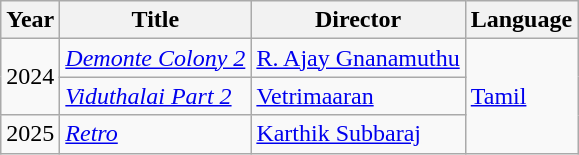<table class="wikitable sortable">
<tr>
<th>Year</th>
<th>Title</th>
<th>Director</th>
<th class="unsortable">Language</th>
</tr>
<tr>
<td rowspan="2">2024</td>
<td><em><a href='#'>Demonte Colony 2</a></em></td>
<td><a href='#'>R. Ajay Gnanamuthu</a></td>
<td rowspan="3"><a href='#'>Tamil</a></td>
</tr>
<tr>
<td><em><a href='#'>Viduthalai Part 2</a></em></td>
<td><a href='#'>Vetrimaaran</a></td>
</tr>
<tr>
<td>2025</td>
<td><em><a href='#'>Retro</a></em></td>
<td><a href='#'>Karthik Subbaraj</a></td>
</tr>
</table>
